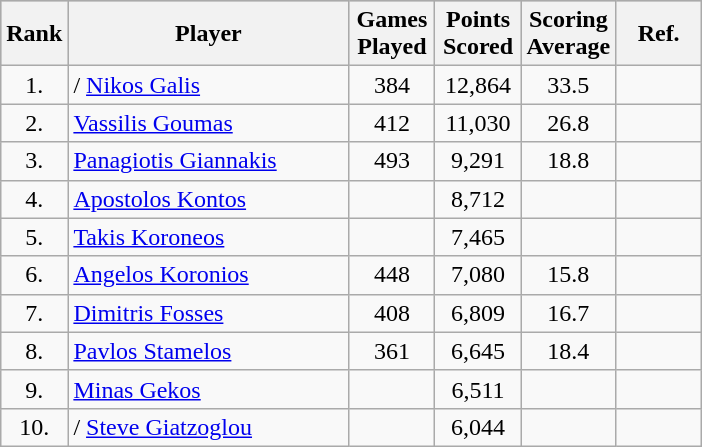<table class="wikitable"  style="text-align:center;">
<tr style="background:silver;">
<th style="width:20px;">Rank</th>
<th style="width:180px;">Player</th>
<th style="width:50px;">Games Played</th>
<th style="width:50px;">Points Scored</th>
<th style="width:50px;">Scoring Average</th>
<th style="width:50px;">Ref.</th>
</tr>
<tr>
<td>1.</td>
<td style="text-align:left">/ <a href='#'>Nikos Galis</a></td>
<td>384</td>
<td>12,864</td>
<td>33.5</td>
<td></td>
</tr>
<tr>
<td>2.</td>
<td style="text-align:left"> <a href='#'>Vassilis Goumas</a></td>
<td>412</td>
<td>11,030</td>
<td>26.8</td>
<td></td>
</tr>
<tr>
<td>3.</td>
<td style="text-align:left"> <a href='#'>Panagiotis Giannakis</a></td>
<td>493</td>
<td>9,291</td>
<td>18.8</td>
<td></td>
</tr>
<tr>
<td>4.</td>
<td style="text-align:left"> <a href='#'>Apostolos Kontos</a></td>
<td></td>
<td>8,712</td>
<td></td>
<td></td>
</tr>
<tr>
<td>5.</td>
<td style="text-align:left"> <a href='#'>Takis Koroneos</a></td>
<td></td>
<td>7,465</td>
<td></td>
<td></td>
</tr>
<tr>
<td>6.</td>
<td style="text-align:left"> <a href='#'>Angelos Koronios</a></td>
<td>448</td>
<td>7,080</td>
<td>15.8</td>
<td></td>
</tr>
<tr>
<td>7.</td>
<td style="text-align:left"> <a href='#'>Dimitris Fosses</a></td>
<td>408</td>
<td>6,809</td>
<td>16.7</td>
<td></td>
</tr>
<tr>
<td>8.</td>
<td style="text-align:left"> <a href='#'>Pavlos Stamelos</a></td>
<td>361</td>
<td>6,645</td>
<td>18.4</td>
<td></td>
</tr>
<tr>
<td>9.</td>
<td style="text-align:left"> <a href='#'>Minas Gekos</a></td>
<td></td>
<td>6,511</td>
<td></td>
<td></td>
</tr>
<tr>
<td>10.</td>
<td style="text-align:left">/ <a href='#'>Steve Giatzoglou</a></td>
<td></td>
<td>6,044</td>
<td></td>
<td></td>
</tr>
</table>
